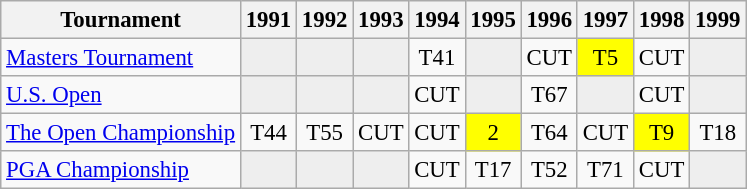<table class="wikitable" style="font-size:95%;text-align:center;">
<tr>
<th>Tournament</th>
<th>1991</th>
<th>1992</th>
<th>1993</th>
<th>1994</th>
<th>1995</th>
<th>1996</th>
<th>1997</th>
<th>1998</th>
<th>1999</th>
</tr>
<tr>
<td align=left><a href='#'>Masters Tournament</a></td>
<td style="background:#eeeeee;"></td>
<td style="background:#eeeeee;"></td>
<td style="background:#eeeeee;"></td>
<td>T41</td>
<td style="background:#eeeeee;"></td>
<td>CUT</td>
<td style="background:yellow;">T5</td>
<td>CUT</td>
<td style="background:#eeeeee;"></td>
</tr>
<tr>
<td align=left><a href='#'>U.S. Open</a></td>
<td style="background:#eeeeee;"></td>
<td style="background:#eeeeee;"></td>
<td style="background:#eeeeee;"></td>
<td>CUT</td>
<td style="background:#eeeeee;"></td>
<td>T67</td>
<td style="background:#eeeeee;"></td>
<td>CUT</td>
<td style="background:#eeeeee;"></td>
</tr>
<tr>
<td align=left><a href='#'>The Open Championship</a></td>
<td>T44</td>
<td>T55</td>
<td>CUT</td>
<td>CUT</td>
<td style="background:yellow;">2</td>
<td>T64</td>
<td>CUT</td>
<td style="background:yellow;">T9</td>
<td>T18</td>
</tr>
<tr>
<td align=left><a href='#'>PGA Championship</a></td>
<td style="background:#eeeeee;"></td>
<td style="background:#eeeeee;"></td>
<td style="background:#eeeeee;"></td>
<td>CUT</td>
<td>T17</td>
<td>T52</td>
<td>T71</td>
<td>CUT</td>
<td style="background:#eeeeee;"></td>
</tr>
</table>
